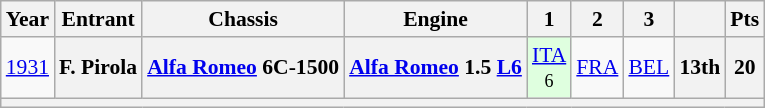<table class="wikitable" style="text-align:center; font-size:90%">
<tr>
<th>Year</th>
<th>Entrant</th>
<th>Chassis</th>
<th>Engine</th>
<th>1</th>
<th>2</th>
<th>3</th>
<th></th>
<th>Pts</th>
</tr>
<tr>
<td><a href='#'>1931</a></td>
<th>F. Pirola</th>
<th><a href='#'>Alfa Romeo</a> 6C-1500</th>
<th><a href='#'>Alfa Romeo</a> 1.5 <a href='#'>L6</a></th>
<td style="background:#DFFFDF;"><a href='#'>ITA</a><br><small>6</small></td>
<td><a href='#'>FRA</a></td>
<td><a href='#'>BEL</a></td>
<th>13th</th>
<th>20</th>
</tr>
<tr>
<th colspan=9></th>
</tr>
</table>
